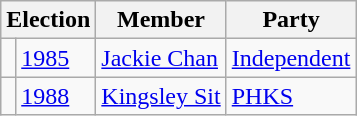<table class="wikitable">
<tr>
<th colspan="2">Election</th>
<th>Member</th>
<th>Party</th>
</tr>
<tr>
<td bgcolor=></td>
<td><a href='#'>1985</a></td>
<td><a href='#'>Jackie Chan</a></td>
<td><a href='#'>Independent</a></td>
</tr>
<tr>
<td bgcolor=></td>
<td><a href='#'>1988</a></td>
<td><a href='#'>Kingsley Sit</a></td>
<td><a href='#'>PHKS</a></td>
</tr>
</table>
